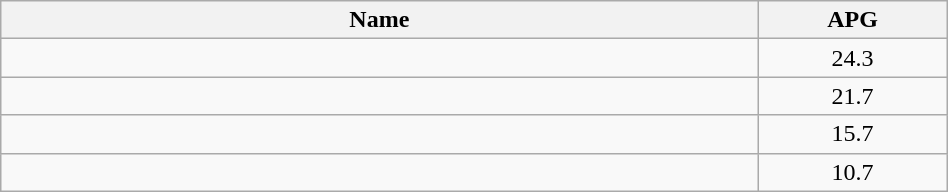<table class=wikitable width="50%">
<tr>
<th width="80%">Name</th>
<th width="20%">APG</th>
</tr>
<tr>
<td></td>
<td align=center>24.3</td>
</tr>
<tr>
<td></td>
<td align=center>21.7</td>
</tr>
<tr>
<td></td>
<td align=center>15.7</td>
</tr>
<tr>
<td></td>
<td align=center>10.7</td>
</tr>
</table>
